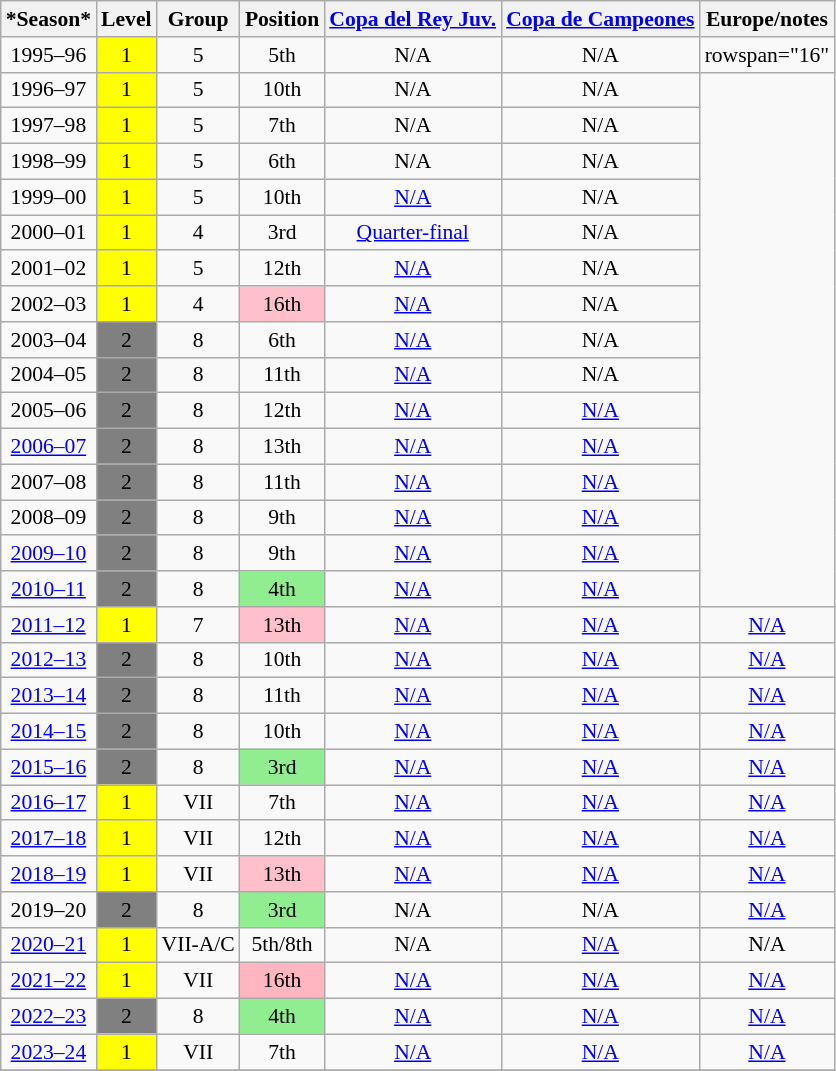<table class="wikitable" style="text-align:center; font-size:90%">
<tr>
<th>*Season*</th>
<th>Level</th>
<th>Group</th>
<th>Position</th>
<th><a href='#'>Copa del Rey Juv.</a></th>
<th><a href='#'>Copa de Campeones</a></th>
<th>Europe/notes</th>
</tr>
<tr>
<td>1995–96</td>
<td bgcolor=#FFFF00>1</td>
<td>5</td>
<td>5th</td>
<td>N/A</td>
<td>N/A</td>
<td>rowspan="16" </td>
</tr>
<tr>
<td>1996–97</td>
<td bgcolor=#FFFF00>1</td>
<td>5</td>
<td>10th</td>
<td>N/A</td>
<td>N/A</td>
</tr>
<tr>
<td>1997–98</td>
<td bgcolor=#FFFF00>1</td>
<td>5</td>
<td>7th</td>
<td>N/A</td>
<td>N/A</td>
</tr>
<tr>
<td>1998–99</td>
<td bgcolor=#FFFF00>1</td>
<td>5</td>
<td>6th</td>
<td>N/A</td>
<td>N/A</td>
</tr>
<tr>
<td>1999–00</td>
<td bgcolor=#FFFF00>1</td>
<td>5</td>
<td>10th</td>
<td><a href='#'>N/A</a></td>
<td>N/A</td>
</tr>
<tr>
<td>2000–01</td>
<td bgcolor=#FFFF00>1</td>
<td>4</td>
<td>3rd</td>
<td><a href='#'>Quarter-final</a></td>
<td>N/A</td>
</tr>
<tr>
<td>2001–02</td>
<td bgcolor=#FFFF00>1</td>
<td>5</td>
<td>12th</td>
<td><a href='#'>N/A</a></td>
<td>N/A</td>
</tr>
<tr>
<td>2002–03</td>
<td bgcolor=#FFFF00>1</td>
<td>4</td>
<td bgcolor=pink>16th</td>
<td><a href='#'>N/A</a></td>
<td>N/A</td>
</tr>
<tr>
<td>2003–04</td>
<td bgcolor=#808080>2</td>
<td>8</td>
<td>6th</td>
<td><a href='#'>N/A</a></td>
<td>N/A</td>
</tr>
<tr>
<td>2004–05</td>
<td bgcolor=#808080>2</td>
<td>8</td>
<td>11th</td>
<td><a href='#'>N/A</a></td>
<td>N/A</td>
</tr>
<tr>
<td>2005–06</td>
<td bgcolor=#808080>2</td>
<td>8</td>
<td>12th</td>
<td><a href='#'>N/A</a></td>
<td><a href='#'>N/A</a></td>
</tr>
<tr>
<td><a href='#'>2006–07</a></td>
<td bgcolor=#808080>2</td>
<td>8</td>
<td>13th</td>
<td><a href='#'>N/A</a></td>
<td><a href='#'>N/A</a></td>
</tr>
<tr>
<td>2007–08</td>
<td bgcolor=#808080>2</td>
<td>8</td>
<td>11th</td>
<td><a href='#'>N/A</a></td>
<td><a href='#'>N/A</a></td>
</tr>
<tr>
<td>2008–09</td>
<td bgcolor=#808080>2</td>
<td>8</td>
<td>9th</td>
<td><a href='#'>N/A</a></td>
<td><a href='#'>N/A</a></td>
</tr>
<tr>
<td><a href='#'>2009–10</a></td>
<td bgcolor=#808080>2</td>
<td>8</td>
<td>9th</td>
<td><a href='#'>N/A</a></td>
<td><a href='#'>N/A</a></td>
</tr>
<tr>
<td><a href='#'>2010–11</a></td>
<td bgcolor=#808080>2</td>
<td>8</td>
<td bgcolor=lightgreen>4th</td>
<td><a href='#'>N/A</a></td>
<td><a href='#'>N/A</a></td>
</tr>
<tr>
<td><a href='#'>2011–12</a></td>
<td bgcolor=#FFFF00>1</td>
<td>7</td>
<td bgcolor=pink>13th</td>
<td><a href='#'>N/A</a></td>
<td><a href='#'>N/A</a></td>
<td><a href='#'>N/A</a></td>
</tr>
<tr>
<td><a href='#'>2012–13</a></td>
<td bgcolor=#808080>2</td>
<td>8</td>
<td>10th</td>
<td><a href='#'>N/A</a></td>
<td><a href='#'>N/A</a></td>
<td><a href='#'>N/A</a></td>
</tr>
<tr>
<td><a href='#'>2013–14</a></td>
<td bgcolor=#808080>2</td>
<td>8</td>
<td>11th</td>
<td><a href='#'>N/A</a></td>
<td><a href='#'>N/A</a></td>
<td><a href='#'>N/A</a></td>
</tr>
<tr>
<td><a href='#'>2014–15</a></td>
<td bgcolor=#808080>2</td>
<td>8</td>
<td>10th</td>
<td><a href='#'>N/A</a></td>
<td><a href='#'>N/A</a></td>
<td><a href='#'>N/A</a></td>
</tr>
<tr>
<td><a href='#'>2015–16</a></td>
<td bgcolor=#808080>2</td>
<td>8</td>
<td bgcolor=lightgreen>3rd</td>
<td><a href='#'>N/A</a></td>
<td><a href='#'>N/A</a></td>
<td><a href='#'>N/A</a></td>
</tr>
<tr>
<td><a href='#'>2016–17</a></td>
<td bgcolor=#FFFF00>1</td>
<td>VII</td>
<td>7th</td>
<td><a href='#'>N/A</a></td>
<td><a href='#'>N/A</a></td>
<td><a href='#'>N/A</a></td>
</tr>
<tr>
<td><a href='#'>2017–18</a></td>
<td bgcolor=#FFFF00>1</td>
<td>VII</td>
<td>12th</td>
<td><a href='#'>N/A</a></td>
<td><a href='#'>N/A</a></td>
<td><a href='#'>N/A</a></td>
</tr>
<tr>
<td><a href='#'>2018–19</a></td>
<td bgcolor=#FFFF00>1</td>
<td>VII</td>
<td bgcolor=pink>13th</td>
<td><a href='#'>N/A</a></td>
<td><a href='#'>N/A</a></td>
<td><a href='#'>N/A</a></td>
</tr>
<tr>
<td>2019–20</td>
<td bgcolor=#808080>2</td>
<td>8</td>
<td bgcolor=lightgreen>3rd</td>
<td>N/A</td>
<td>N/A</td>
<td><a href='#'>N/A</a></td>
</tr>
<tr>
<td><a href='#'>2020–21</a></td>
<td bgcolor="#FFFF00">1</td>
<td>VII-A/C</td>
<td>5th/8th</td>
<td>N/A</td>
<td><a href='#'>N/A</a></td>
<td>N/A</td>
</tr>
<tr>
<td><a href='#'>2021–22</a></td>
<td bgcolor=#FFFF00>1</td>
<td>VII</td>
<td bgcolor=lightpink>16th</td>
<td><a href='#'>N/A</a></td>
<td><a href='#'>N/A</a></td>
<td><a href='#'>N/A</a></td>
</tr>
<tr>
<td><a href='#'>2022–23</a></td>
<td bgcolor=#808080>2</td>
<td>8</td>
<td bgcolor=lightgreen>4th</td>
<td><a href='#'>N/A</a></td>
<td><a href='#'>N/A</a></td>
<td><a href='#'>N/A</a></td>
</tr>
<tr>
<td><a href='#'>2023–24</a></td>
<td bgcolor=#FFFF00>1</td>
<td>VII</td>
<td>7th</td>
<td><a href='#'>N/A</a></td>
<td><a href='#'>N/A</a></td>
<td><a href='#'>N/A</a></td>
</tr>
<tr>
</tr>
</table>
